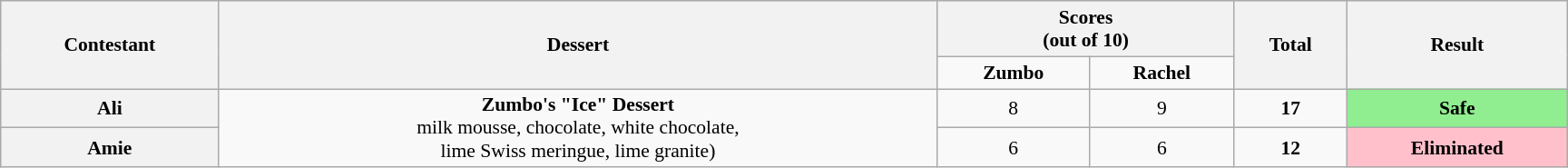<table class="wikitable plainrowheaders" style="text-align:center; font-size:90%; width:80em;">
<tr>
<th rowspan="2">Contestant</th>
<th rowspan="2">Dessert</th>
<th colspan="2">Scores<br>(out of 10)</th>
<th rowspan="2">Total<br></th>
<th rowspan="2">Result</th>
</tr>
<tr>
<td><strong>Zumbo</strong></td>
<td><strong>Rachel</strong></td>
</tr>
<tr>
<th>Ali</th>
<td rowspan="2"><strong>Zumbo's "Ice" Dessert</strong><br> milk mousse, chocolate, white chocolate,<br>lime Swiss meringue, lime granite)</td>
<td>8</td>
<td>9</td>
<td><strong>17</strong></td>
<td style="background:lightgreen;"><strong>Safe</strong></td>
</tr>
<tr>
<th>Amie</th>
<td>6</td>
<td>6</td>
<td><strong>12</strong></td>
<td style="background:pink;"><strong>Eliminated</strong></td>
</tr>
</table>
